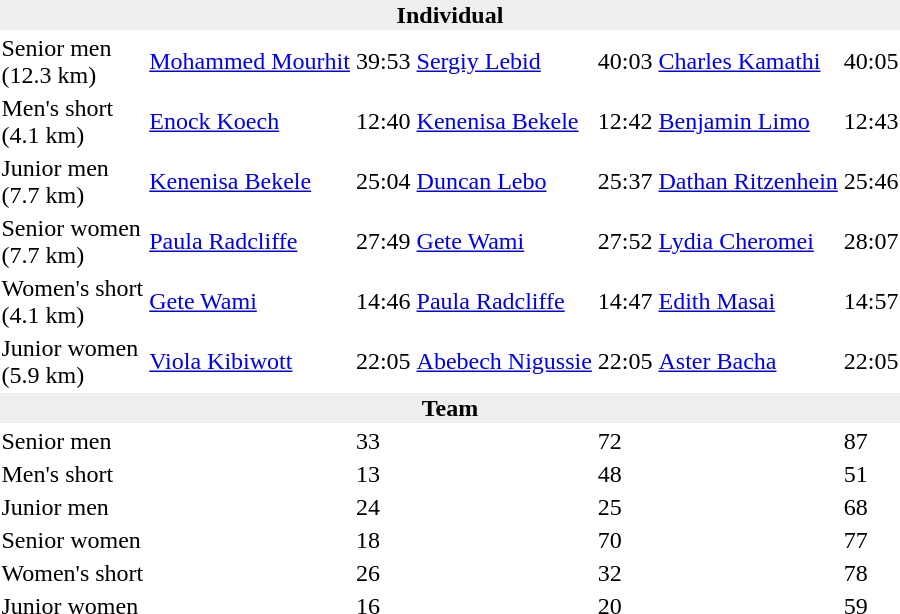<table>
<tr>
<td colspan=7 bgcolor=#eeeeee style=text-align:center;><strong>Individual</strong></td>
</tr>
<tr>
<td>Senior men<br>(12.3 km)</td>
<td><a href='#'>Mohammed Mourhit</a><br></td>
<td>39:53</td>
<td><a href='#'>Sergiy Lebid</a><br></td>
<td>40:03</td>
<td><a href='#'>Charles Kamathi</a><br></td>
<td>40:05</td>
</tr>
<tr>
<td>Men's short<br>(4.1 km)</td>
<td><a href='#'>Enock Koech</a><br></td>
<td>12:40</td>
<td><a href='#'>Kenenisa Bekele</a><br></td>
<td>12:42</td>
<td><a href='#'>Benjamin Limo</a><br></td>
<td>12:43</td>
</tr>
<tr>
<td>Junior men<br>(7.7 km)</td>
<td><a href='#'>Kenenisa Bekele</a><br></td>
<td>25:04</td>
<td><a href='#'>Duncan Lebo</a><br></td>
<td>25:37</td>
<td><a href='#'>Dathan Ritzenhein</a><br></td>
<td>25:46</td>
</tr>
<tr>
<td>Senior women<br>(7.7 km)</td>
<td><a href='#'>Paula Radcliffe</a><br></td>
<td>27:49</td>
<td><a href='#'>Gete Wami</a><br></td>
<td>27:52</td>
<td><a href='#'>Lydia Cheromei</a><br></td>
<td>28:07</td>
</tr>
<tr>
<td>Women's short<br>(4.1 km)</td>
<td><a href='#'>Gete Wami</a><br></td>
<td>14:46</td>
<td><a href='#'>Paula Radcliffe</a><br></td>
<td>14:47</td>
<td><a href='#'>Edith Masai</a><br></td>
<td>14:57</td>
</tr>
<tr>
<td>Junior women<br>(5.9 km)</td>
<td><a href='#'>Viola Kibiwott</a><br></td>
<td>22:05</td>
<td><a href='#'>Abebech Nigussie</a><br></td>
<td>22:05</td>
<td><a href='#'>Aster Bacha</a><br></td>
<td>22:05</td>
</tr>
<tr>
<td colspan=7 bgcolor=#eeeeee style=text-align:center;><strong>Team</strong></td>
</tr>
<tr>
<td>Senior men</td>
<td></td>
<td>33</td>
<td></td>
<td>72</td>
<td></td>
<td>87</td>
</tr>
<tr>
<td>Men's short</td>
<td></td>
<td>13</td>
<td></td>
<td>48</td>
<td></td>
<td>51</td>
</tr>
<tr>
<td>Junior men</td>
<td></td>
<td>24</td>
<td></td>
<td>25</td>
<td></td>
<td>68</td>
</tr>
<tr>
<td>Senior women</td>
<td></td>
<td>18</td>
<td></td>
<td>70</td>
<td></td>
<td>77</td>
</tr>
<tr>
<td>Women's short</td>
<td></td>
<td>26</td>
<td></td>
<td>32</td>
<td></td>
<td>78</td>
</tr>
<tr>
<td>Junior women</td>
<td></td>
<td>16</td>
<td></td>
<td>20</td>
<td></td>
<td>59</td>
</tr>
</table>
